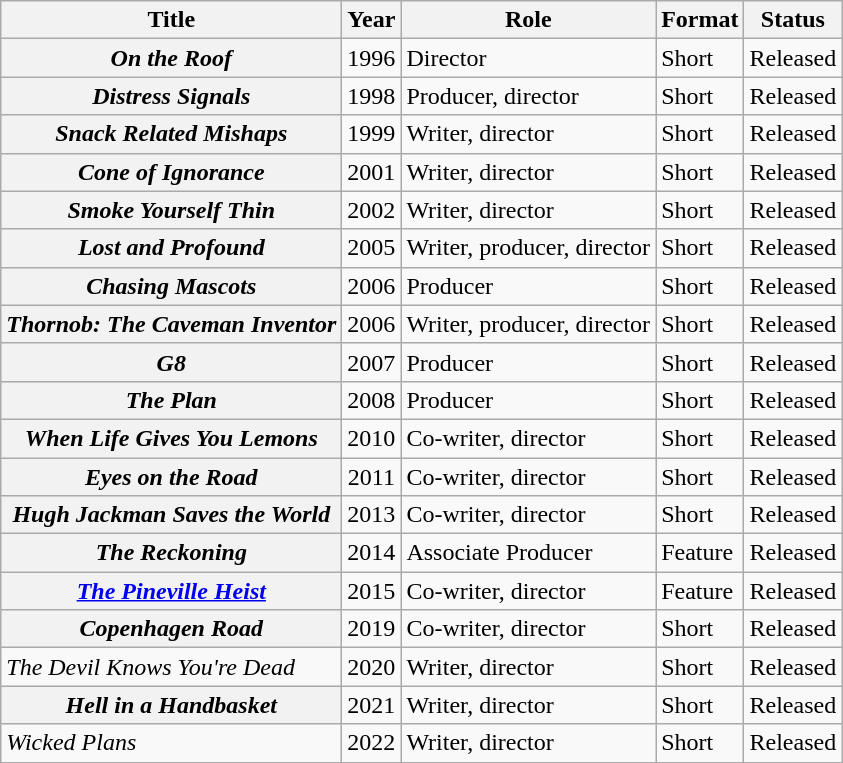<table class="wikitable sortable plainrowheaders">
<tr>
<th scope="col">Title</th>
<th scope="col">Year</th>
<th scope="col">Role</th>
<th scope="col">Format</th>
<th scope="col" class="unsortable">Status</th>
</tr>
<tr>
<th scope="row"><em>On the Roof</em></th>
<td style="text-align:center;">1996</td>
<td>Director</td>
<td>Short</td>
<td>Released</td>
</tr>
<tr>
<th scope="row"><em>Distress Signals</em></th>
<td style="text-align:center;">1998</td>
<td>Producer, director</td>
<td>Short</td>
<td>Released</td>
</tr>
<tr>
<th scope="row"><em>Snack Related Mishaps</em></th>
<td style="text-align:center;">1999</td>
<td>Writer, director</td>
<td>Short</td>
<td>Released</td>
</tr>
<tr>
<th scope="row"><em>Cone of Ignorance</em></th>
<td style="text-align:center;">2001</td>
<td>Writer, director</td>
<td>Short</td>
<td>Released</td>
</tr>
<tr>
<th scope="row"><em>Smoke Yourself Thin</em></th>
<td style="text-align:center;">2002</td>
<td>Writer, director</td>
<td>Short</td>
<td>Released</td>
</tr>
<tr>
<th scope="row"><em>Lost and Profound</em></th>
<td style="text-align:center;">2005</td>
<td>Writer, producer, director</td>
<td>Short</td>
<td>Released</td>
</tr>
<tr>
<th scope="row"><em>Chasing Mascots</em></th>
<td style="text-align:center;">2006</td>
<td>Producer</td>
<td>Short</td>
<td>Released</td>
</tr>
<tr>
<th scope="row"><em>Thornob: The Caveman Inventor</em></th>
<td style="text-align:center;">2006</td>
<td>Writer, producer, director</td>
<td>Short</td>
<td>Released</td>
</tr>
<tr>
<th scope="row"><em>G8</em></th>
<td style="text-align:center;">2007</td>
<td>Producer</td>
<td>Short</td>
<td>Released</td>
</tr>
<tr>
<th scope="row"><em>The Plan</em></th>
<td style="text-align:center;">2008</td>
<td>Producer</td>
<td>Short</td>
<td>Released</td>
</tr>
<tr>
<th scope="row"><em>When Life Gives You Lemons</em></th>
<td style="text-align:center;">2010</td>
<td>Co-writer, director</td>
<td>Short</td>
<td>Released</td>
</tr>
<tr>
<th scope="row"><em>Eyes on the Road</em></th>
<td style="text-align:center;">2011</td>
<td>Co-writer, director</td>
<td>Short</td>
<td>Released</td>
</tr>
<tr>
<th scope="row"><em>Hugh Jackman Saves the World</em></th>
<td style="text-align:center;">2013</td>
<td>Co-writer, director</td>
<td>Short</td>
<td>Released</td>
</tr>
<tr>
<th scope="row"><em>The Reckoning</em></th>
<td style="text-align:center;">2014</td>
<td>Associate Producer</td>
<td>Feature</td>
<td>Released</td>
</tr>
<tr>
<th scope="row"><em><a href='#'>The Pineville Heist</a> </em></th>
<td style="text-align:center;">2015</td>
<td>Co-writer, director</td>
<td>Feature</td>
<td>Released</td>
</tr>
<tr>
<th scope="row"><em>Copenhagen Road</em></th>
<td style="text-align:center;">2019</td>
<td>Co-writer, director</td>
<td>Short</td>
<td>Released</td>
</tr>
<tr>
<td scope="row"><em>The Devil Knows You're Dead</em></td>
<td style="text-align:center;">2020</td>
<td>Writer, director</td>
<td>Short</td>
<td>Released</td>
</tr>
<tr>
<th scope="row"><em>Hell in a Handbasket</em></th>
<td style="text-align:center;">2021</td>
<td>Writer, director</td>
<td>Short</td>
<td>Released</td>
</tr>
<tr>
<td scope="row"><em>Wicked Plans</em></td>
<td style="text-align:center;">2022</td>
<td>Writer, director</td>
<td>Short</td>
<td>Released</td>
</tr>
</table>
